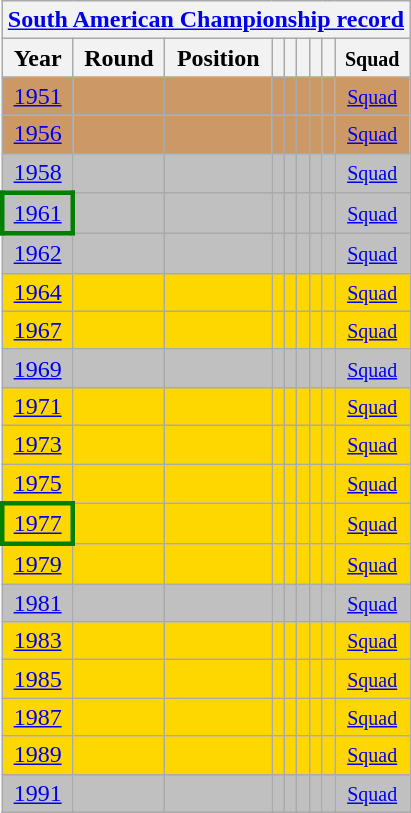<table class="wikitable" style="text-align: center;">
<tr>
<th colspan=9><a href='#'>South American Championship record</a></th>
</tr>
<tr>
<th>Year</th>
<th>Round</th>
<th>Position</th>
<th></th>
<th></th>
<th></th>
<th></th>
<th></th>
<th><small>Squad</small></th>
</tr>
<tr bgcolor=cc9966>
<td> <a href='#'>1951</a></td>
<td></td>
<td></td>
<td></td>
<td></td>
<td></td>
<td></td>
<td></td>
<td><small><a href='#'>Squad</a></small></td>
</tr>
<tr bgcolor=cc9966>
<td> <a href='#'>1956</a></td>
<td></td>
<td></td>
<td></td>
<td></td>
<td></td>
<td></td>
<td></td>
<td><small><a href='#'>Squad</a></small></td>
</tr>
<tr bgcolor=silver>
<td> <a href='#'>1958</a></td>
<td></td>
<td></td>
<td></td>
<td></td>
<td></td>
<td></td>
<td></td>
<td><small><a href='#'>Squad</a></small></td>
</tr>
<tr bgcolor=silver>
<td style="border: 3px solid green"> <a href='#'>1961</a></td>
<td></td>
<td></td>
<td></td>
<td></td>
<td></td>
<td></td>
<td></td>
<td><small><a href='#'>Squad</a></small></td>
</tr>
<tr bgcolor=silver>
<td> <a href='#'>1962</a></td>
<td></td>
<td></td>
<td></td>
<td></td>
<td></td>
<td></td>
<td></td>
<td><small><a href='#'>Squad</a></small></td>
</tr>
<tr bgcolor=gold>
<td> <a href='#'>1964</a></td>
<td></td>
<td></td>
<td></td>
<td></td>
<td></td>
<td></td>
<td></td>
<td><small><a href='#'>Squad</a></small></td>
</tr>
<tr bgcolor=gold>
<td> <a href='#'>1967</a></td>
<td></td>
<td></td>
<td></td>
<td></td>
<td></td>
<td></td>
<td></td>
<td><small><a href='#'>Squad</a></small></td>
</tr>
<tr bgcolor=silver>
<td> <a href='#'>1969</a></td>
<td></td>
<td></td>
<td></td>
<td></td>
<td></td>
<td></td>
<td></td>
<td><small><a href='#'>Squad</a></small></td>
</tr>
<tr bgcolor=gold>
<td> <a href='#'>1971</a></td>
<td></td>
<td></td>
<td></td>
<td></td>
<td></td>
<td></td>
<td></td>
<td><small><a href='#'>Squad</a></small></td>
</tr>
<tr bgcolor=gold>
<td> <a href='#'>1973</a></td>
<td></td>
<td></td>
<td></td>
<td></td>
<td></td>
<td></td>
<td></td>
<td><small><a href='#'>Squad</a></small></td>
</tr>
<tr bgcolor=gold>
<td> <a href='#'>1975</a></td>
<td></td>
<td></td>
<td></td>
<td></td>
<td></td>
<td></td>
<td></td>
<td><small><a href='#'>Squad</a></small></td>
</tr>
<tr bgcolor=gold>
<td style="border: 3px solid green"> <a href='#'>1977</a></td>
<td></td>
<td></td>
<td></td>
<td></td>
<td></td>
<td></td>
<td></td>
<td><small><a href='#'>Squad</a></small></td>
</tr>
<tr bgcolor=gold>
<td> <a href='#'>1979</a></td>
<td></td>
<td></td>
<td></td>
<td></td>
<td></td>
<td></td>
<td></td>
<td><small><a href='#'>Squad</a></small></td>
</tr>
<tr bgcolor=silver>
<td> <a href='#'>1981</a></td>
<td></td>
<td></td>
<td></td>
<td></td>
<td></td>
<td></td>
<td></td>
<td><small><a href='#'>Squad</a></small></td>
</tr>
<tr bgcolor=gold>
<td> <a href='#'>1983</a></td>
<td></td>
<td></td>
<td></td>
<td></td>
<td></td>
<td></td>
<td></td>
<td><small><a href='#'>Squad</a></small></td>
</tr>
<tr bgcolor=gold>
<td> <a href='#'>1985</a></td>
<td></td>
<td></td>
<td></td>
<td></td>
<td></td>
<td></td>
<td></td>
<td><small><a href='#'>Squad</a></small></td>
</tr>
<tr bgcolor=gold>
<td> <a href='#'>1987</a></td>
<td></td>
<td></td>
<td></td>
<td></td>
<td></td>
<td></td>
<td></td>
<td><small><a href='#'>Squad</a></small></td>
</tr>
<tr bgcolor=gold>
<td> <a href='#'>1989</a></td>
<td></td>
<td></td>
<td></td>
<td></td>
<td></td>
<td></td>
<td></td>
<td><small><a href='#'>Squad</a></small></td>
</tr>
<tr bgcolor=silver>
<td> <a href='#'>1991</a></td>
<td></td>
<td></td>
<td></td>
<td></td>
<td></td>
<td></td>
<td></td>
<td><small><a href='#'>Squad</a></small></td>
</tr>
<tr>
</tr>
</table>
